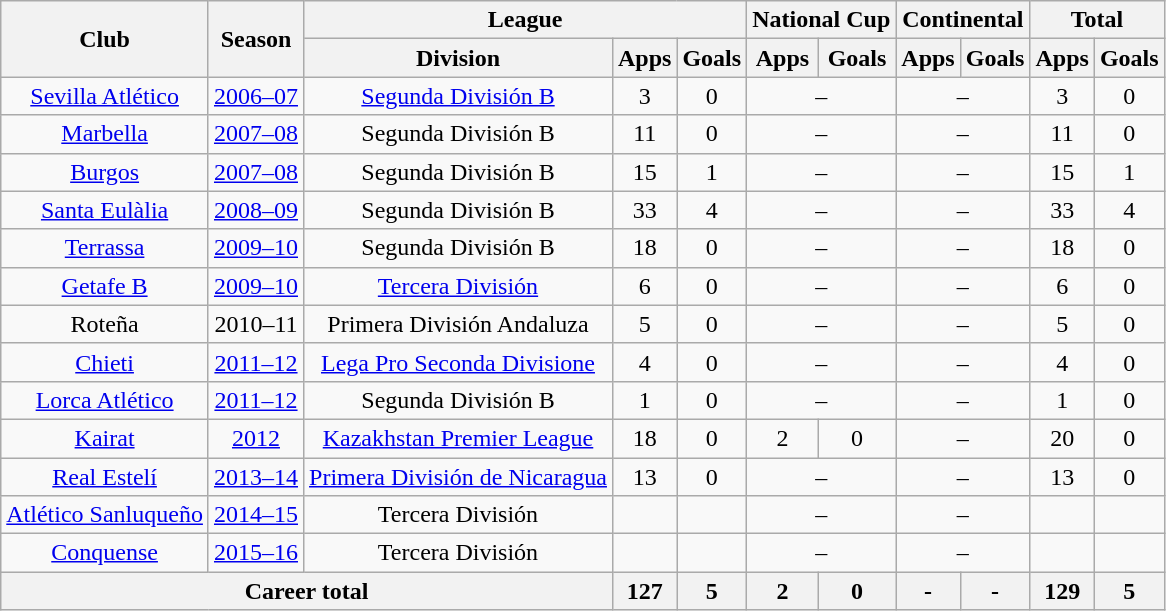<table class="wikitable" style="text-align: center;">
<tr>
<th rowspan="2">Club</th>
<th rowspan="2">Season</th>
<th colspan="3">League</th>
<th colspan="2">National Cup</th>
<th colspan="2">Continental</th>
<th colspan="2">Total</th>
</tr>
<tr>
<th>Division</th>
<th>Apps</th>
<th>Goals</th>
<th>Apps</th>
<th>Goals</th>
<th>Apps</th>
<th>Goals</th>
<th>Apps</th>
<th>Goals</th>
</tr>
<tr>
<td valign="center"><a href='#'>Sevilla Atlético</a></td>
<td><a href='#'>2006–07</a></td>
<td><a href='#'>Segunda División B</a></td>
<td>3</td>
<td>0</td>
<td colspan="2">–</td>
<td colspan="2">–</td>
<td>3</td>
<td>0</td>
</tr>
<tr>
<td valign="center"><a href='#'>Marbella</a></td>
<td><a href='#'>2007–08</a></td>
<td>Segunda División B</td>
<td>11</td>
<td>0</td>
<td colspan="2">–</td>
<td colspan="2">–</td>
<td>11</td>
<td>0</td>
</tr>
<tr>
<td valign="center"><a href='#'>Burgos</a></td>
<td><a href='#'>2007–08</a></td>
<td>Segunda División B</td>
<td>15</td>
<td>1</td>
<td colspan="2">–</td>
<td colspan="2">–</td>
<td>15</td>
<td>1</td>
</tr>
<tr>
<td valign="center"><a href='#'>Santa Eulàlia</a></td>
<td><a href='#'>2008–09</a></td>
<td>Segunda División B</td>
<td>33</td>
<td>4</td>
<td colspan="2">–</td>
<td colspan="2">–</td>
<td>33</td>
<td>4</td>
</tr>
<tr>
<td valign="center"><a href='#'>Terrassa</a></td>
<td><a href='#'>2009–10</a></td>
<td>Segunda División B</td>
<td>18</td>
<td>0</td>
<td colspan="2">–</td>
<td colspan="2">–</td>
<td>18</td>
<td>0</td>
</tr>
<tr>
<td valign="center"><a href='#'>Getafe B</a></td>
<td><a href='#'>2009–10</a></td>
<td><a href='#'>Tercera División</a></td>
<td>6</td>
<td>0</td>
<td colspan="2">–</td>
<td colspan="2">–</td>
<td>6</td>
<td>0</td>
</tr>
<tr>
<td valign="center">Roteña</td>
<td>2010–11</td>
<td>Primera División Andaluza</td>
<td>5</td>
<td>0</td>
<td colspan="2">–</td>
<td colspan="2">–</td>
<td>5</td>
<td>0</td>
</tr>
<tr>
<td valign="center"><a href='#'>Chieti</a></td>
<td><a href='#'>2011–12</a></td>
<td><a href='#'>Lega Pro Seconda Divisione</a></td>
<td>4</td>
<td>0</td>
<td colspan="2">–</td>
<td colspan="2">–</td>
<td>4</td>
<td>0</td>
</tr>
<tr>
<td valign="center"><a href='#'>Lorca Atlético</a></td>
<td><a href='#'>2011–12</a></td>
<td>Segunda División B</td>
<td>1</td>
<td>0</td>
<td colspan="2">–</td>
<td colspan="2">–</td>
<td>1</td>
<td>0</td>
</tr>
<tr>
<td valign="center"><a href='#'>Kairat</a></td>
<td><a href='#'>2012</a></td>
<td><a href='#'>Kazakhstan Premier League</a></td>
<td>18</td>
<td>0</td>
<td>2</td>
<td>0</td>
<td colspan="2">–</td>
<td>20</td>
<td>0</td>
</tr>
<tr>
<td valign="center"><a href='#'>Real Estelí</a></td>
<td><a href='#'>2013–14</a></td>
<td><a href='#'>Primera División de Nicaragua</a></td>
<td>13</td>
<td>0</td>
<td colspan="2">–</td>
<td colspan="2">–</td>
<td>13</td>
<td>0</td>
</tr>
<tr>
<td valign="center"><a href='#'>Atlético Sanluqueño</a></td>
<td><a href='#'>2014–15</a></td>
<td>Tercera División</td>
<td></td>
<td></td>
<td colspan="2">–</td>
<td colspan="2">–</td>
<td></td>
<td></td>
</tr>
<tr>
<td valign="center"><a href='#'>Conquense</a></td>
<td><a href='#'>2015–16</a></td>
<td>Tercera División</td>
<td></td>
<td></td>
<td colspan="2">–</td>
<td colspan="2">–</td>
<td></td>
<td></td>
</tr>
<tr>
<th colspan="3">Career total</th>
<th>127</th>
<th>5</th>
<th>2</th>
<th>0</th>
<th>-</th>
<th>-</th>
<th>129</th>
<th>5</th>
</tr>
</table>
